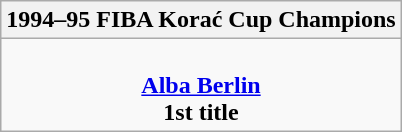<table class=wikitable style="text-align:center; margin:auto">
<tr>
<th>1994–95 FIBA Korać Cup Champions</th>
</tr>
<tr>
<td><br> <strong><a href='#'>Alba Berlin</a></strong> <br> <strong>1st title</strong></td>
</tr>
</table>
